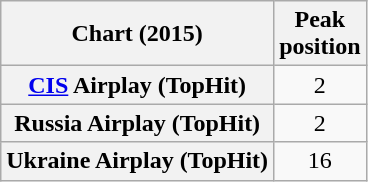<table class="wikitable plainrowheaders sortable" style="text-align:center">
<tr>
<th scope="col">Chart (2015)</th>
<th scope="col">Peak<br>position</th>
</tr>
<tr>
<th scope="row"><a href='#'>CIS</a> Airplay (TopHit)</th>
<td>2</td>
</tr>
<tr>
<th scope="row">Russia Airplay (TopHit)</th>
<td>2</td>
</tr>
<tr>
<th scope="row">Ukraine Airplay (TopHit)</th>
<td>16</td>
</tr>
</table>
